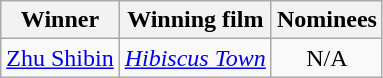<table class="wikitable">
<tr>
<th>Winner</th>
<th>Winning film</th>
<th>Nominees</th>
</tr>
<tr>
<td><a href='#'>Zhu Shibin</a></td>
<td><em><a href='#'>Hibiscus Town</a></em></td>
<td align="center" valign="top">N/A</td>
</tr>
</table>
